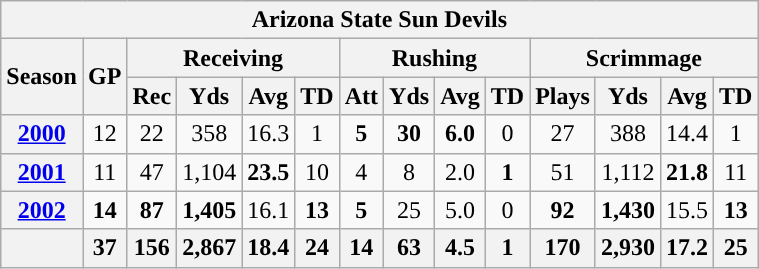<table class="wikitable" style="text-align:center;">
<tr>
<th colspan=19>Arizona State Sun Devils</th>
</tr>
<tr>
<th rowspan="2">Season</th>
<th rowspan="2">GP</th>
<th colspan="4">Receiving</th>
<th colspan="4">Rushing</th>
<th colspan="4">Scrimmage</th>
</tr>
<tr>
<th>Rec</th>
<th>Yds</th>
<th>Avg</th>
<th>TD</th>
<th>Att</th>
<th>Yds</th>
<th>Avg</th>
<th>TD</th>
<th>Plays</th>
<th>Yds</th>
<th>Avg</th>
<th>TD</th>
</tr>
<tr>
<th><a href='#'>2000</a></th>
<td>12</td>
<td>22</td>
<td>358</td>
<td>16.3</td>
<td>1</td>
<td><strong>5</strong></td>
<td><strong>30</strong></td>
<td><strong>6.0</strong></td>
<td>0</td>
<td>27</td>
<td>388</td>
<td>14.4</td>
<td>1</td>
</tr>
<tr>
<th><a href='#'>2001</a></th>
<td>11</td>
<td>47</td>
<td>1,104</td>
<td><strong>23.5</strong></td>
<td>10</td>
<td>4</td>
<td>8</td>
<td>2.0</td>
<td><strong>1</strong></td>
<td>51</td>
<td>1,112</td>
<td><strong>21.8</strong></td>
<td>11</td>
</tr>
<tr>
<th><a href='#'>2002</a></th>
<td><strong>14</strong></td>
<td><strong>87</strong></td>
<td><strong>1,405</strong></td>
<td>16.1</td>
<td><strong>13</strong></td>
<td><strong>5</strong></td>
<td>25</td>
<td>5.0</td>
<td>0</td>
<td><strong>92</strong></td>
<td><strong>1,430</strong></td>
<td>15.5</td>
<td><strong>13</strong></td>
</tr>
<tr>
<th></th>
<th>37</th>
<th>156</th>
<th>2,867</th>
<th>18.4</th>
<th>24</th>
<th>14</th>
<th>63</th>
<th>4.5</th>
<th>1</th>
<th>170</th>
<th>2,930</th>
<th>17.2</th>
<th>25</th>
</tr>
</table>
